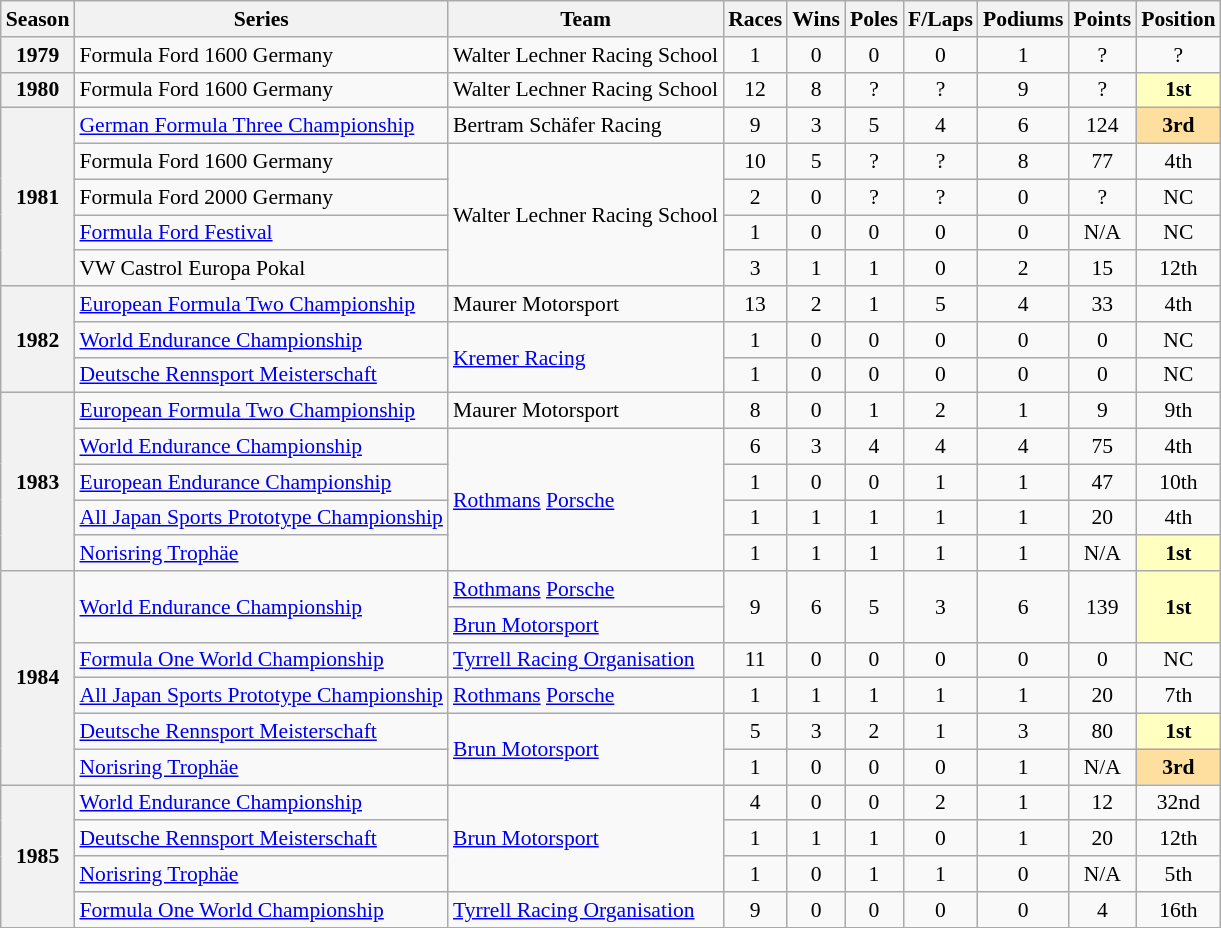<table class="wikitable" style="font-size: 90%; text-align:center">
<tr>
<th>Season</th>
<th>Series</th>
<th>Team</th>
<th>Races</th>
<th>Wins</th>
<th>Poles</th>
<th>F/Laps</th>
<th>Podiums</th>
<th>Points</th>
<th>Position</th>
</tr>
<tr>
<th>1979</th>
<td align=left>Formula Ford 1600 Germany</td>
<td align=left nowrap>Walter Lechner Racing School</td>
<td>1</td>
<td>0</td>
<td>0</td>
<td>0</td>
<td>1</td>
<td>?</td>
<td>?</td>
</tr>
<tr>
<th>1980</th>
<td align=left>Formula Ford 1600 Germany</td>
<td align=left>Walter Lechner Racing School</td>
<td>12</td>
<td>8</td>
<td>?</td>
<td>?</td>
<td>9</td>
<td>?</td>
<td style="background:#FFFFBF;"><strong>1st</strong></td>
</tr>
<tr>
<th rowspan=5>1981</th>
<td align=left><a href='#'>German Formula Three Championship</a></td>
<td align=left>Bertram Schäfer Racing</td>
<td>9</td>
<td>3</td>
<td>5</td>
<td>4</td>
<td>6</td>
<td>124</td>
<td style="background:#FFDF9F;"><strong>3rd</strong></td>
</tr>
<tr>
<td align=left>Formula Ford 1600 Germany</td>
<td align=left rowspan=4>Walter Lechner Racing School</td>
<td>10</td>
<td>5</td>
<td>?</td>
<td>?</td>
<td>8</td>
<td>77</td>
<td>4th</td>
</tr>
<tr>
<td align=left>Formula Ford 2000 Germany</td>
<td>2</td>
<td>0</td>
<td>?</td>
<td>?</td>
<td>0</td>
<td>?</td>
<td>NC</td>
</tr>
<tr>
<td align=left><a href='#'>Formula Ford Festival</a></td>
<td>1</td>
<td>0</td>
<td>0</td>
<td>0</td>
<td>0</td>
<td>N/A</td>
<td>NC</td>
</tr>
<tr>
<td align=left nowrap>VW Castrol Europa Pokal</td>
<td>3</td>
<td>1</td>
<td>1</td>
<td>0</td>
<td>2</td>
<td>15</td>
<td>12th</td>
</tr>
<tr>
<th rowspan=3>1982</th>
<td align=left nowrap><a href='#'>European Formula Two Championship</a></td>
<td align=left>Maurer Motorsport</td>
<td>13</td>
<td>2</td>
<td>1</td>
<td>5</td>
<td>4</td>
<td>33</td>
<td>4th</td>
</tr>
<tr>
<td align=left><a href='#'>World Endurance Championship</a></td>
<td align=left rowspan=2><a href='#'>Kremer Racing</a></td>
<td>1</td>
<td>0</td>
<td>0</td>
<td>0</td>
<td>0</td>
<td>0</td>
<td>NC</td>
</tr>
<tr>
<td align=left><a href='#'>Deutsche Rennsport Meisterschaft</a></td>
<td>1</td>
<td>0</td>
<td>0</td>
<td>0</td>
<td>0</td>
<td>0</td>
<td>NC</td>
</tr>
<tr>
<th rowspan=5>1983</th>
<td align=left><a href='#'>European Formula Two Championship</a></td>
<td align=left>Maurer Motorsport</td>
<td>8</td>
<td>0</td>
<td>1</td>
<td>2</td>
<td>1</td>
<td>9</td>
<td>9th</td>
</tr>
<tr>
<td align=left nowrap><a href='#'>World Endurance Championship</a></td>
<td align=left rowspan=4><a href='#'>Rothmans</a> <a href='#'>Porsche</a></td>
<td>6</td>
<td>3</td>
<td>4</td>
<td>4</td>
<td>4</td>
<td>75</td>
<td>4th</td>
</tr>
<tr>
<td align=left><a href='#'>European Endurance Championship</a></td>
<td>1</td>
<td>0</td>
<td>0</td>
<td>1</td>
<td>1</td>
<td>47</td>
<td>10th</td>
</tr>
<tr>
<td align=left><a href='#'>All Japan Sports Prototype Championship</a></td>
<td>1</td>
<td>1</td>
<td>1</td>
<td>1</td>
<td>1</td>
<td>20</td>
<td>4th</td>
</tr>
<tr>
<td align=left><a href='#'>Norisring Trophäe</a></td>
<td>1</td>
<td>1</td>
<td>1</td>
<td>1</td>
<td>1</td>
<td>N/A</td>
<td style="background:#FFFFBF;"><strong>1st</strong></td>
</tr>
<tr>
<th rowspan=6>1984</th>
<td align=left rowspan=2><a href='#'>World Endurance Championship</a></td>
<td align=left><a href='#'>Rothmans</a> <a href='#'>Porsche</a></td>
<td rowspan=2>9</td>
<td rowspan=2>6</td>
<td rowspan=2>5</td>
<td rowspan=2>3</td>
<td rowspan=2>6</td>
<td rowspan=2>139</td>
<td rowspan=2 style="background:#FFFFBF;"><strong>1st</strong></td>
</tr>
<tr>
<td align=left><a href='#'>Brun Motorsport</a></td>
</tr>
<tr>
<td align=left><a href='#'>Formula One World Championship</a></td>
<td align=left><a href='#'>Tyrrell Racing Organisation</a></td>
<td>11</td>
<td>0</td>
<td>0</td>
<td>0</td>
<td>0</td>
<td>0</td>
<td>NC</td>
</tr>
<tr>
<td align=left><a href='#'>All Japan Sports Prototype Championship</a></td>
<td align=left><a href='#'>Rothmans</a> <a href='#'>Porsche</a></td>
<td>1</td>
<td>1</td>
<td>1</td>
<td>1</td>
<td>1</td>
<td>20</td>
<td>7th</td>
</tr>
<tr>
<td align=left><a href='#'>Deutsche Rennsport Meisterschaft</a></td>
<td align=left rowspan=2><a href='#'>Brun Motorsport</a></td>
<td>5</td>
<td>3</td>
<td>2</td>
<td>1</td>
<td>3</td>
<td>80</td>
<td style="background:#FFFFBF;"><strong>1st</strong></td>
</tr>
<tr>
<td align=left><a href='#'>Norisring Trophäe</a></td>
<td>1</td>
<td>0</td>
<td>0</td>
<td>0</td>
<td>1</td>
<td>N/A</td>
<td style="background:#FFDF9F;"><strong>3rd</strong></td>
</tr>
<tr>
<th rowspan=4>1985</th>
<td align=left><a href='#'>World Endurance Championship</a></td>
<td align=left rowspan=3><a href='#'>Brun Motorsport</a></td>
<td>4</td>
<td>0</td>
<td>0</td>
<td>2</td>
<td>1</td>
<td>12</td>
<td>32nd</td>
</tr>
<tr>
<td align=left><a href='#'>Deutsche Rennsport Meisterschaft</a></td>
<td>1</td>
<td>1</td>
<td>1</td>
<td>0</td>
<td>1</td>
<td>20</td>
<td>12th</td>
</tr>
<tr>
<td align=left><a href='#'>Norisring Trophäe</a></td>
<td>1</td>
<td>0</td>
<td>1</td>
<td>1</td>
<td>0</td>
<td>N/A</td>
<td>5th</td>
</tr>
<tr>
<td align=left><a href='#'>Formula One World Championship</a></td>
<td align=left><a href='#'>Tyrrell Racing Organisation</a></td>
<td>9</td>
<td>0</td>
<td>0</td>
<td>0</td>
<td>0</td>
<td>4</td>
<td>16th</td>
</tr>
</table>
